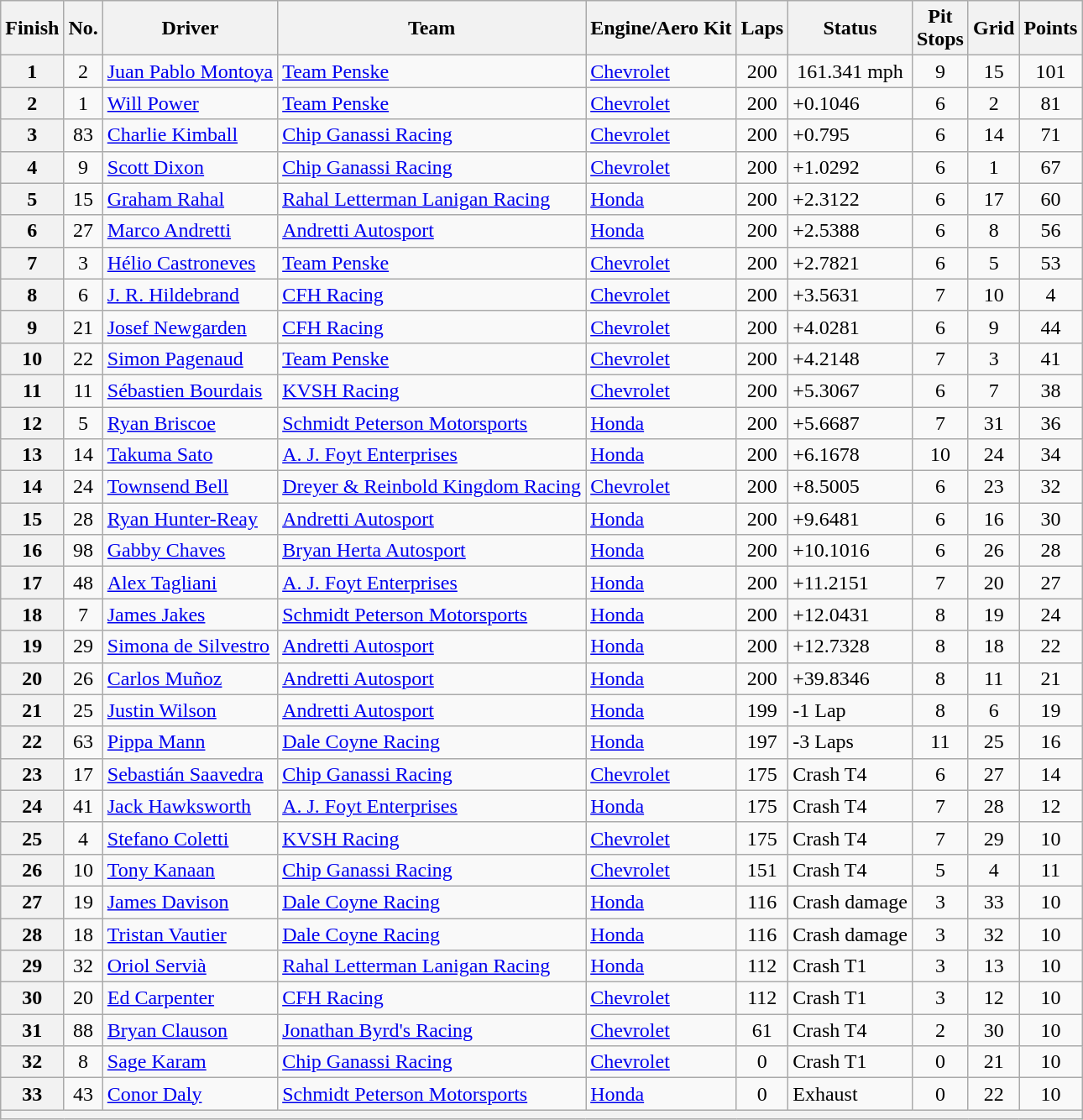<table class="wikitable">
<tr>
<th>Finish</th>
<th>No.</th>
<th>Driver</th>
<th>Team</th>
<th>Engine/Aero Kit</th>
<th>Laps</th>
<th>Status</th>
<th>Pit<br>Stops</th>
<th>Grid</th>
<th>Points</th>
</tr>
<tr>
<th>1</th>
<td align=center>2</td>
<td> <a href='#'>Juan Pablo Montoya</a> <strong></strong></td>
<td><a href='#'>Team Penske</a></td>
<td><a href='#'>Chevrolet</a></td>
<td align=center>200</td>
<td align=center>161.341 mph</td>
<td align=center>9</td>
<td align=center>15</td>
<td align=center>101</td>
</tr>
<tr>
<th>2</th>
<td align=center>1</td>
<td> <a href='#'>Will Power</a></td>
<td><a href='#'>Team Penske</a></td>
<td><a href='#'>Chevrolet</a></td>
<td align=center>200</td>
<td>+0.1046</td>
<td align=center>6</td>
<td align=center>2</td>
<td align=center>81</td>
</tr>
<tr>
<th>3</th>
<td align=center>83</td>
<td> <a href='#'>Charlie Kimball</a></td>
<td><a href='#'>Chip Ganassi Racing</a></td>
<td><a href='#'>Chevrolet</a></td>
<td align=center>200</td>
<td>+0.795</td>
<td align=center>6</td>
<td align=center>14</td>
<td align=center>71</td>
</tr>
<tr>
<th>4</th>
<td align=center>9</td>
<td> <a href='#'>Scott Dixon</a> <strong></strong></td>
<td><a href='#'>Chip Ganassi Racing</a></td>
<td><a href='#'>Chevrolet</a></td>
<td align=center>200</td>
<td>+1.0292</td>
<td align=center>6</td>
<td align=center>1</td>
<td align=center>67</td>
</tr>
<tr>
<th>5</th>
<td align=center>15</td>
<td> <a href='#'>Graham Rahal</a></td>
<td><a href='#'>Rahal Letterman Lanigan Racing</a></td>
<td><a href='#'>Honda</a></td>
<td align=center>200</td>
<td>+2.3122</td>
<td align=center>6</td>
<td align=center>17</td>
<td align=center>60</td>
</tr>
<tr>
<th>6</th>
<td align=center>27</td>
<td> <a href='#'>Marco Andretti</a></td>
<td><a href='#'>Andretti Autosport</a></td>
<td><a href='#'>Honda</a></td>
<td align=center>200</td>
<td>+2.5388</td>
<td align=center>6</td>
<td align=center>8</td>
<td align=center>56</td>
</tr>
<tr>
<th>7</th>
<td align=center>3</td>
<td> <a href='#'>Hélio Castroneves</a> <strong></strong></td>
<td><a href='#'>Team Penske</a></td>
<td><a href='#'>Chevrolet</a></td>
<td align=center>200</td>
<td>+2.7821</td>
<td align=center>6</td>
<td align=center>5</td>
<td align=center>53</td>
</tr>
<tr>
<th>8</th>
<td align=center>6</td>
<td> <a href='#'>J. R. Hildebrand</a></td>
<td><a href='#'>CFH Racing</a></td>
<td><a href='#'>Chevrolet</a></td>
<td align=center>200</td>
<td>+3.5631</td>
<td align=center>7</td>
<td align=center>10</td>
<td align=center>4</td>
</tr>
<tr>
<th>9</th>
<td align=center>21</td>
<td> <a href='#'>Josef Newgarden</a></td>
<td><a href='#'>CFH Racing</a></td>
<td><a href='#'>Chevrolet</a></td>
<td align=center>200</td>
<td>+4.0281</td>
<td align=center>6</td>
<td align=center>9</td>
<td align=center>44</td>
</tr>
<tr>
<th>10</th>
<td align=center>22</td>
<td> <a href='#'>Simon Pagenaud</a></td>
<td><a href='#'>Team Penske</a></td>
<td><a href='#'>Chevrolet</a></td>
<td align=center>200</td>
<td>+4.2148</td>
<td align=center>7</td>
<td align=center>3</td>
<td align=center>41</td>
</tr>
<tr>
<th>11</th>
<td align=center>11</td>
<td> <a href='#'>Sébastien Bourdais</a></td>
<td><a href='#'>KVSH Racing</a></td>
<td><a href='#'>Chevrolet</a></td>
<td align=center>200</td>
<td>+5.3067</td>
<td align=center>6</td>
<td align=center>7</td>
<td align=center>38</td>
</tr>
<tr>
<th>12</th>
<td align=center>5</td>
<td> <a href='#'>Ryan Briscoe</a></td>
<td><a href='#'>Schmidt Peterson Motorsports</a></td>
<td><a href='#'>Honda</a></td>
<td align=center>200</td>
<td>+5.6687</td>
<td align=center>7</td>
<td align=center>31</td>
<td align=center>36</td>
</tr>
<tr>
<th>13</th>
<td align=center>14</td>
<td> <a href='#'>Takuma Sato</a></td>
<td><a href='#'>A. J. Foyt Enterprises</a></td>
<td><a href='#'>Honda</a></td>
<td align=center>200</td>
<td>+6.1678</td>
<td align=center>10</td>
<td align=center>24</td>
<td align=center>34</td>
</tr>
<tr>
<th>14</th>
<td align=center>24</td>
<td> <a href='#'>Townsend Bell</a></td>
<td><a href='#'>Dreyer & Reinbold Kingdom Racing</a></td>
<td><a href='#'>Chevrolet</a></td>
<td align=center>200</td>
<td>+8.5005</td>
<td align=center>6</td>
<td align=center>23</td>
<td align=center>32</td>
</tr>
<tr>
<th>15</th>
<td align=center>28</td>
<td> <a href='#'>Ryan Hunter-Reay</a> <strong></strong></td>
<td><a href='#'>Andretti Autosport</a></td>
<td><a href='#'>Honda</a></td>
<td align=center>200</td>
<td>+9.6481</td>
<td align=center>6</td>
<td align=center>16</td>
<td align=center>30</td>
</tr>
<tr>
<th>16</th>
<td align=center>98</td>
<td> <a href='#'>Gabby Chaves</a> <strong></strong></td>
<td><a href='#'>Bryan Herta Autosport</a></td>
<td><a href='#'>Honda</a></td>
<td align=center>200</td>
<td>+10.1016</td>
<td align=center>6</td>
<td align=center>26</td>
<td align=center>28</td>
</tr>
<tr>
<th>17</th>
<td align=center>48</td>
<td> <a href='#'>Alex Tagliani</a></td>
<td><a href='#'>A. J. Foyt Enterprises</a></td>
<td><a href='#'>Honda</a></td>
<td align=center>200</td>
<td>+11.2151</td>
<td align=center>7</td>
<td align=center>20</td>
<td align=center>27</td>
</tr>
<tr>
<th>18</th>
<td align=center>7</td>
<td> <a href='#'>James Jakes</a></td>
<td><a href='#'>Schmidt Peterson Motorsports</a></td>
<td><a href='#'>Honda</a></td>
<td align=center>200</td>
<td>+12.0431</td>
<td align=center>8</td>
<td align=center>19</td>
<td align=center>24</td>
</tr>
<tr>
<th>19</th>
<td align=center>29</td>
<td> <a href='#'>Simona de Silvestro</a></td>
<td><a href='#'>Andretti Autosport</a></td>
<td><a href='#'>Honda</a></td>
<td align=center>200</td>
<td>+12.7328</td>
<td align=center>8</td>
<td align=center>18</td>
<td align=center>22</td>
</tr>
<tr>
<th>20</th>
<td align=center>26</td>
<td> <a href='#'>Carlos Muñoz</a></td>
<td><a href='#'>Andretti Autosport</a></td>
<td><a href='#'>Honda</a></td>
<td align=center>200</td>
<td>+39.8346</td>
<td align=center>8</td>
<td align=center>11</td>
<td align=center>21</td>
</tr>
<tr>
<th>21</th>
<td align=center>25</td>
<td> <a href='#'>Justin Wilson</a></td>
<td><a href='#'>Andretti Autosport</a></td>
<td><a href='#'>Honda</a></td>
<td align=center>199</td>
<td>-1 Lap</td>
<td align=center>8</td>
<td align=center>6</td>
<td align=center>19</td>
</tr>
<tr>
<th>22</th>
<td align=center>63</td>
<td> <a href='#'>Pippa Mann</a></td>
<td><a href='#'>Dale Coyne Racing</a></td>
<td><a href='#'>Honda</a></td>
<td align=center>197</td>
<td>-3 Laps</td>
<td align=center>11</td>
<td align=center>25</td>
<td align=center>16</td>
</tr>
<tr>
<th>23</th>
<td align=center>17</td>
<td> <a href='#'>Sebastián Saavedra</a></td>
<td><a href='#'>Chip Ganassi Racing</a></td>
<td><a href='#'>Chevrolet</a></td>
<td align=center>175</td>
<td>Crash T4</td>
<td align=center>6</td>
<td align=center>27</td>
<td align=center>14</td>
</tr>
<tr>
<th>24</th>
<td align=center>41</td>
<td> <a href='#'>Jack Hawksworth</a></td>
<td><a href='#'>A. J. Foyt Enterprises</a></td>
<td><a href='#'>Honda</a></td>
<td align=center>175</td>
<td>Crash T4</td>
<td align=center>7</td>
<td align=center>28</td>
<td align=center>12</td>
</tr>
<tr>
<th>25</th>
<td align=center>4</td>
<td> <a href='#'>Stefano Coletti</a> <strong></strong></td>
<td><a href='#'>KVSH Racing</a></td>
<td><a href='#'>Chevrolet</a></td>
<td align=center>175</td>
<td>Crash T4</td>
<td align=center>7</td>
<td align=center>29</td>
<td align=center>10</td>
</tr>
<tr>
<th>26</th>
<td align=center>10</td>
<td> <a href='#'>Tony Kanaan</a> <strong></strong></td>
<td><a href='#'>Chip Ganassi Racing</a></td>
<td><a href='#'>Chevrolet</a></td>
<td align=center>151</td>
<td>Crash T4</td>
<td align=center>5</td>
<td align=center>4</td>
<td align=center>11</td>
</tr>
<tr>
<th>27</th>
<td align=center>19</td>
<td> <a href='#'>James Davison</a></td>
<td><a href='#'>Dale Coyne Racing</a></td>
<td><a href='#'>Honda</a></td>
<td align=center>116</td>
<td>Crash damage</td>
<td align=center>3</td>
<td align=center>33</td>
<td align=center>10</td>
</tr>
<tr>
<th>28</th>
<td align=center>18</td>
<td> <a href='#'>Tristan Vautier</a></td>
<td><a href='#'>Dale Coyne Racing</a></td>
<td><a href='#'>Honda</a></td>
<td align=center>116</td>
<td>Crash damage</td>
<td align=center>3</td>
<td align=center>32</td>
<td align=center>10</td>
</tr>
<tr>
<th>29</th>
<td align=center>32</td>
<td> <a href='#'>Oriol Servià</a></td>
<td><a href='#'>Rahal Letterman Lanigan Racing</a></td>
<td><a href='#'>Honda</a></td>
<td align=center>112</td>
<td>Crash T1</td>
<td align=center>3</td>
<td align=center>13</td>
<td align=center>10</td>
</tr>
<tr>
<th>30</th>
<td align=center>20</td>
<td> <a href='#'>Ed Carpenter</a></td>
<td><a href='#'>CFH Racing</a></td>
<td><a href='#'>Chevrolet</a></td>
<td align=center>112</td>
<td>Crash T1</td>
<td align=center>3</td>
<td align=center>12</td>
<td align=center>10</td>
</tr>
<tr>
<th>31</th>
<td align=center>88</td>
<td> <a href='#'>Bryan Clauson</a></td>
<td><a href='#'>Jonathan Byrd's Racing</a></td>
<td><a href='#'>Chevrolet</a></td>
<td align=center>61</td>
<td>Crash T4</td>
<td align=center>2</td>
<td align=center>30</td>
<td align=center>10</td>
</tr>
<tr>
<th>32</th>
<td align=center>8</td>
<td> <a href='#'>Sage Karam</a></td>
<td><a href='#'>Chip Ganassi Racing</a></td>
<td><a href='#'>Chevrolet</a></td>
<td align=center>0</td>
<td>Crash T1</td>
<td align=center>0</td>
<td align=center>21</td>
<td align=center>10</td>
</tr>
<tr>
<th>33</th>
<td align=center>43</td>
<td> <a href='#'>Conor Daly</a></td>
<td><a href='#'>Schmidt Peterson Motorsports</a></td>
<td><a href='#'>Honda</a></td>
<td align=center>0</td>
<td>Exhaust</td>
<td align=center>0</td>
<td align=center>22</td>
<td align=center>10</td>
</tr>
<tr>
<th colspan=11 align=center></th>
</tr>
</table>
